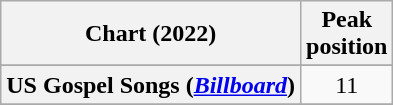<table class="wikitable plainrowheaders" style="text-align:center">
<tr>
<th scope="col">Chart (2022)</th>
<th scope="col">Peak<br>position</th>
</tr>
<tr>
</tr>
<tr>
<th scope="row">US Gospel Songs (<a href='#'><em>Billboard</em></a>)</th>
<td>11</td>
</tr>
<tr>
</tr>
</table>
